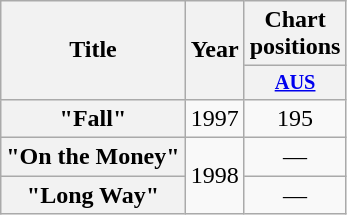<table class="wikitable plainrowheaders" style="text-align:center;">
<tr>
<th rowspan="2">Title</th>
<th rowspan="2">Year</th>
<th colspan="1">Chart positions</th>
</tr>
<tr>
<th scope="col" style="width:3em;font-size:85%;"><a href='#'>AUS</a><br></th>
</tr>
<tr>
<th scope="row">"Fall"</th>
<td>1997</td>
<td>195</td>
</tr>
<tr>
<th scope="row">"On the Money"</th>
<td rowspan="2">1998</td>
<td>—</td>
</tr>
<tr>
<th scope="row">"Long Way"</th>
<td>—</td>
</tr>
</table>
